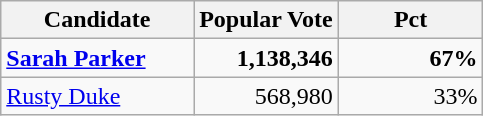<table class="wikitable">
<tr>
<th width=40%>Candidate</th>
<th width=30%>Popular Vote</th>
<th width=30%>Pct</th>
</tr>
<tr>
<td><strong><a href='#'>Sarah Parker</a></strong></td>
<td align="right"><strong>1,138,346</strong></td>
<td align="right"><strong>67%</strong></td>
</tr>
<tr>
<td><a href='#'>Rusty Duke</a></td>
<td align="right">568,980</td>
<td align="right">33%</td>
</tr>
</table>
